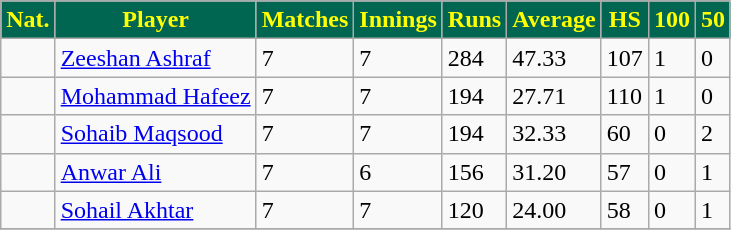<table class="wikitable sortable" style="font-size:100%">
<tr>
<th style="text-align:center; background:#006651; color:yellow;">Nat.</th>
<th style="text-align:center; background:#006651; color:yellow;">Player</th>
<th style="text-align:center; background:#006651; color:yellow;">Matches</th>
<th style="text-align:center; background:#006651; color:yellow;">Innings</th>
<th style="text-align:center; background:#006651; color:yellow;">Runs</th>
<th style="text-align:center; background:#006651; color:yellow;">Average</th>
<th style="text-align:center; background:#006651; color:yellow;">HS</th>
<th style="text-align:center; background:#006651; color:yellow;">100</th>
<th style="text-align:center; background:#006651; color:yellow;">50</th>
</tr>
<tr>
<td></td>
<td><a href='#'>Zeeshan Ashraf</a></td>
<td>7</td>
<td>7</td>
<td>284</td>
<td>47.33</td>
<td>107</td>
<td>1</td>
<td>0</td>
</tr>
<tr>
<td></td>
<td><a href='#'>Mohammad Hafeez</a></td>
<td>7</td>
<td>7</td>
<td>194</td>
<td>27.71</td>
<td>110</td>
<td>1</td>
<td>0</td>
</tr>
<tr>
<td></td>
<td><a href='#'>Sohaib Maqsood</a></td>
<td>7</td>
<td>7</td>
<td>194</td>
<td>32.33</td>
<td>60</td>
<td>0</td>
<td>2</td>
</tr>
<tr>
<td></td>
<td><a href='#'>Anwar Ali</a></td>
<td>7</td>
<td>6</td>
<td>156</td>
<td>31.20</td>
<td>57</td>
<td>0</td>
<td>1</td>
</tr>
<tr>
<td></td>
<td><a href='#'>Sohail Akhtar</a></td>
<td>7</td>
<td>7</td>
<td>120</td>
<td>24.00</td>
<td>58</td>
<td>0</td>
<td>1</td>
</tr>
<tr>
</tr>
</table>
